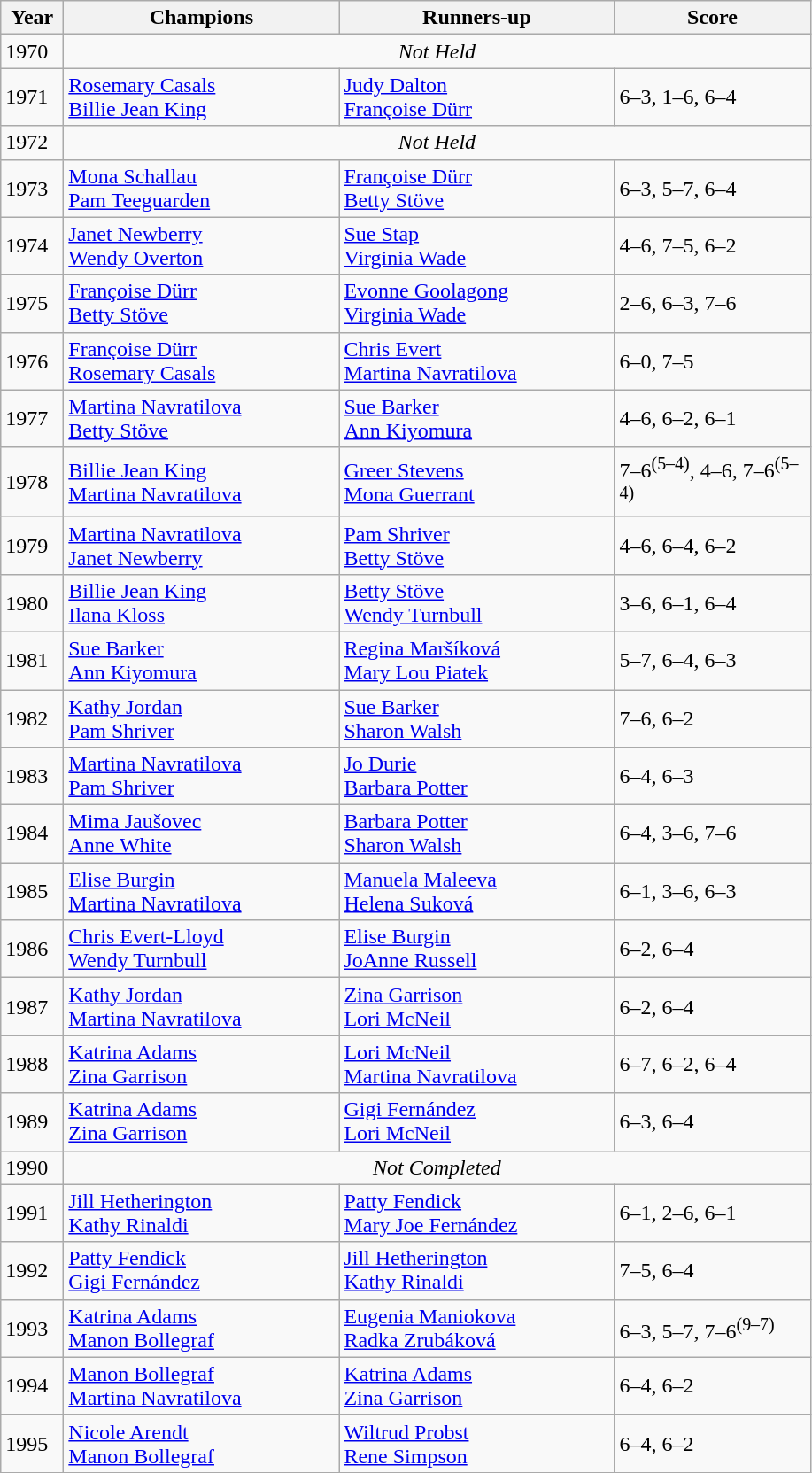<table class="wikitable">
<tr>
<th style="width:40px">Year</th>
<th style="width:200px">Champions</th>
<th style="width:200px">Runners-up</th>
<th style="width:140px" class="unsortable">Score</th>
</tr>
<tr>
<td>1970</td>
<td colspan=3 align=center><em>Not Held</em></td>
</tr>
<tr>
<td>1971</td>
<td> <a href='#'>Rosemary Casals</a> <br>  <a href='#'>Billie Jean King</a></td>
<td> <a href='#'>Judy Dalton</a> <br>  <a href='#'>Françoise Dürr</a></td>
<td>6–3, 1–6, 6–4</td>
</tr>
<tr>
<td>1972</td>
<td colspan=3 align=center><em>Not Held</em></td>
</tr>
<tr>
<td>1973</td>
<td> <a href='#'>Mona Schallau</a> <br>  <a href='#'>Pam Teeguarden</a></td>
<td> <a href='#'>Françoise Dürr</a> <br>  <a href='#'>Betty Stöve</a></td>
<td>6–3, 5–7, 6–4</td>
</tr>
<tr>
<td>1974</td>
<td> <a href='#'>Janet Newberry</a> <br>  <a href='#'>Wendy Overton</a></td>
<td> <a href='#'>Sue Stap</a> <br>  <a href='#'>Virginia Wade</a></td>
<td>4–6, 7–5, 6–2</td>
</tr>
<tr>
<td>1975</td>
<td> <a href='#'>Françoise Dürr</a> <br>  <a href='#'>Betty Stöve</a></td>
<td> <a href='#'>Evonne Goolagong</a> <br>  <a href='#'>Virginia Wade</a></td>
<td>2–6, 6–3, 7–6</td>
</tr>
<tr>
<td>1976</td>
<td> <a href='#'>Françoise Dürr</a> <br>  <a href='#'>Rosemary Casals</a></td>
<td> <a href='#'>Chris Evert</a> <br>  <a href='#'>Martina Navratilova</a></td>
<td>6–0, 7–5</td>
</tr>
<tr>
<td>1977</td>
<td> <a href='#'>Martina Navratilova</a> <br>  <a href='#'>Betty Stöve</a></td>
<td> <a href='#'>Sue Barker</a> <br>  <a href='#'>Ann Kiyomura</a></td>
<td>4–6, 6–2, 6–1</td>
</tr>
<tr>
<td>1978</td>
<td> <a href='#'>Billie Jean King</a> <br>  <a href='#'>Martina Navratilova</a></td>
<td> <a href='#'>Greer Stevens</a> <br>  <a href='#'>Mona Guerrant</a></td>
<td>7–6<sup>(5–4)</sup>, 4–6, 7–6<sup>(5–4)</sup></td>
</tr>
<tr>
<td>1979</td>
<td> <a href='#'>Martina Navratilova</a> <br>  <a href='#'>Janet Newberry</a></td>
<td> <a href='#'>Pam Shriver</a> <br>  <a href='#'>Betty Stöve</a></td>
<td>4–6, 6–4, 6–2</td>
</tr>
<tr>
<td>1980</td>
<td> <a href='#'>Billie Jean King</a> <br>  <a href='#'>Ilana Kloss</a></td>
<td> <a href='#'>Betty Stöve</a> <br>  <a href='#'>Wendy Turnbull</a></td>
<td>3–6, 6–1, 6–4</td>
</tr>
<tr>
<td>1981</td>
<td> <a href='#'>Sue Barker</a> <br>  <a href='#'>Ann Kiyomura</a></td>
<td> <a href='#'>Regina Maršíková</a> <br>  <a href='#'>Mary Lou Piatek</a></td>
<td>5–7, 6–4, 6–3</td>
</tr>
<tr>
<td>1982</td>
<td> <a href='#'>Kathy Jordan</a> <br>  <a href='#'>Pam Shriver</a></td>
<td> <a href='#'>Sue Barker</a> <br>  <a href='#'>Sharon Walsh</a></td>
<td>7–6, 6–2</td>
</tr>
<tr>
<td>1983</td>
<td> <a href='#'>Martina Navratilova</a> <br>  <a href='#'>Pam Shriver</a></td>
<td> <a href='#'>Jo Durie</a> <br>  <a href='#'>Barbara Potter</a></td>
<td>6–4, 6–3</td>
</tr>
<tr>
<td>1984</td>
<td> <a href='#'>Mima Jaušovec</a> <br>  <a href='#'>Anne White</a></td>
<td> <a href='#'>Barbara Potter</a> <br>  <a href='#'>Sharon Walsh</a></td>
<td>6–4, 3–6, 7–6</td>
</tr>
<tr>
<td>1985</td>
<td> <a href='#'>Elise Burgin</a> <br>  <a href='#'>Martina Navratilova</a></td>
<td> <a href='#'>Manuela Maleeva</a> <br>  <a href='#'>Helena Suková</a></td>
<td>6–1, 3–6, 6–3</td>
</tr>
<tr>
<td>1986</td>
<td> <a href='#'>Chris Evert-Lloyd</a> <br>  <a href='#'>Wendy Turnbull</a></td>
<td> <a href='#'>Elise Burgin</a> <br>  <a href='#'>JoAnne Russell</a></td>
<td>6–2, 6–4</td>
</tr>
<tr>
<td>1987</td>
<td> <a href='#'>Kathy Jordan</a> <br>  <a href='#'>Martina Navratilova</a></td>
<td> <a href='#'>Zina Garrison</a> <br>  <a href='#'>Lori McNeil</a></td>
<td>6–2, 6–4</td>
</tr>
<tr>
<td>1988</td>
<td> <a href='#'>Katrina Adams</a> <br>  <a href='#'>Zina Garrison</a></td>
<td> <a href='#'>Lori McNeil</a> <br>  <a href='#'>Martina Navratilova</a></td>
<td>6–7, 6–2, 6–4</td>
</tr>
<tr>
<td>1989</td>
<td> <a href='#'>Katrina Adams</a> <br>  <a href='#'>Zina Garrison</a></td>
<td> <a href='#'>Gigi Fernández</a> <br>  <a href='#'>Lori McNeil</a></td>
<td>6–3, 6–4</td>
</tr>
<tr>
<td>1990</td>
<td colspan=3 align=center><em>Not Completed</em></td>
</tr>
<tr>
<td>1991</td>
<td> <a href='#'>Jill Hetherington</a> <br>  <a href='#'>Kathy Rinaldi</a></td>
<td> <a href='#'>Patty Fendick</a> <br>  <a href='#'>Mary Joe Fernández</a></td>
<td>6–1, 2–6, 6–1</td>
</tr>
<tr>
<td>1992</td>
<td> <a href='#'>Patty Fendick</a> <br>  <a href='#'>Gigi Fernández</a></td>
<td> <a href='#'>Jill Hetherington</a> <br>  <a href='#'>Kathy Rinaldi</a></td>
<td>7–5, 6–4</td>
</tr>
<tr>
<td>1993</td>
<td> <a href='#'>Katrina Adams</a> <br>  <a href='#'>Manon Bollegraf</a></td>
<td> <a href='#'>Eugenia Maniokova</a> <br>  <a href='#'>Radka Zrubáková</a></td>
<td>6–3, 5–7, 7–6<sup>(9–7)</sup></td>
</tr>
<tr>
<td>1994</td>
<td> <a href='#'>Manon Bollegraf</a> <br>  <a href='#'>Martina Navratilova</a></td>
<td> <a href='#'>Katrina Adams</a> <br>  <a href='#'>Zina Garrison</a></td>
<td>6–4, 6–2</td>
</tr>
<tr>
<td>1995</td>
<td> <a href='#'>Nicole Arendt</a> <br>  <a href='#'>Manon Bollegraf</a></td>
<td> <a href='#'>Wiltrud Probst</a> <br>  <a href='#'>Rene Simpson</a></td>
<td>6–4, 6–2</td>
</tr>
</table>
